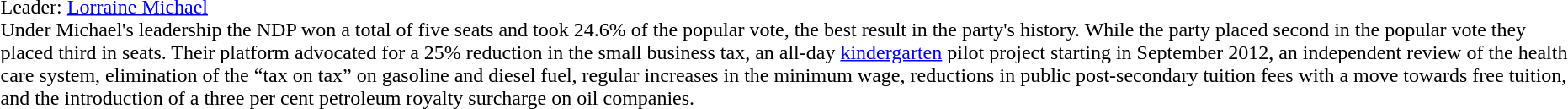<table>
<tr>
<td> </td>
<td><br>Leader: <a href='#'>Lorraine Michael</a><br>Under Michael's leadership the NDP won a total of five seats and took 24.6% of the popular vote, the best result in the party's history. While the party placed second in the popular vote they placed third in seats. Their platform advocated for a 25% reduction in the small business tax, an all-day <a href='#'>kindergarten</a> pilot project starting in September 2012, an independent review of the health care system, elimination of the “tax on tax” on gasoline and diesel fuel, regular increases in the minimum wage, reductions in public post-secondary tuition fees with a move towards free tuition, and the introduction of a three per cent petroleum royalty surcharge on oil companies.</td>
</tr>
</table>
